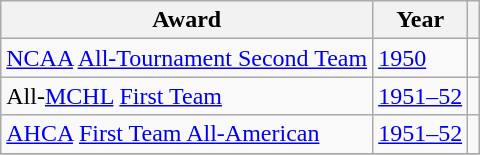<table class="wikitable">
<tr>
<th>Award</th>
<th>Year</th>
<th></th>
</tr>
<tr>
<td><a href='#'>NCAA</a> <a href='#'>All-Tournament Second Team</a></td>
<td><a href='#'>1950</a></td>
<td></td>
</tr>
<tr>
<td>All-<a href='#'>MCHL</a> <a href='#'>First Team</a></td>
<td><a href='#'>1951–52</a></td>
<td></td>
</tr>
<tr>
<td><a href='#'>AHCA</a> <a href='#'>First Team All-American</a></td>
<td><a href='#'>1951–52</a></td>
<td></td>
</tr>
<tr>
</tr>
</table>
